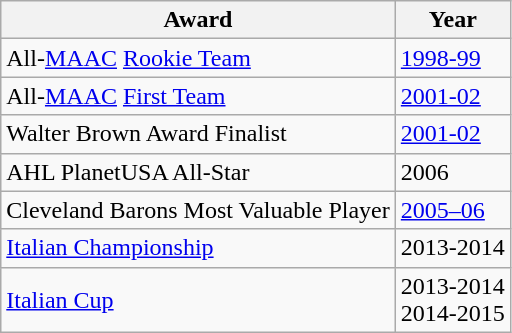<table class="wikitable">
<tr>
<th>Award</th>
<th>Year</th>
</tr>
<tr>
<td>All-<a href='#'>MAAC</a> <a href='#'>Rookie Team</a></td>
<td><a href='#'>1998-99</a></td>
</tr>
<tr>
<td>All-<a href='#'>MAAC</a> <a href='#'>First Team</a></td>
<td><a href='#'>2001-02</a></td>
</tr>
<tr>
<td>Walter Brown Award Finalist</td>
<td><a href='#'>2001-02</a></td>
</tr>
<tr>
<td>AHL PlanetUSA All-Star</td>
<td>2006</td>
</tr>
<tr>
<td>Cleveland Barons Most Valuable Player</td>
<td><a href='#'>2005–06</a></td>
</tr>
<tr>
<td><a href='#'>Italian Championship</a></td>
<td>2013-2014</td>
</tr>
<tr>
<td><a href='#'>Italian Cup</a></td>
<td>2013-2014<br>2014-2015</td>
</tr>
</table>
